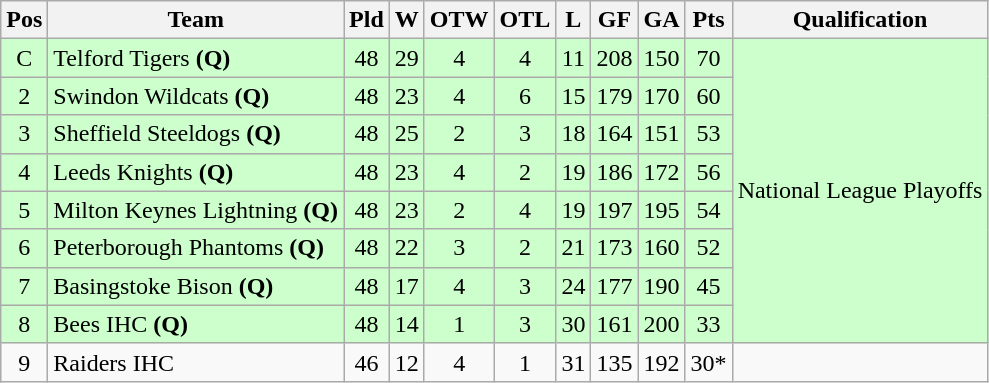<table class="wikitable">
<tr>
<th>Pos</th>
<th>Team</th>
<th>Pld</th>
<th>W</th>
<th>OTW</th>
<th>OTL</th>
<th>L</th>
<th>GF</th>
<th>GA</th>
<th>Pts</th>
<th>Qualification</th>
</tr>
<tr style="background:#ccffcc;">
<td align="center">C</td>
<td>Telford Tigers <strong>(Q)</strong></td>
<td align="center">48</td>
<td align="center">29</td>
<td align="center">4</td>
<td align="center">4</td>
<td align="center">11</td>
<td align="center">208</td>
<td align="center">150</td>
<td align="center">70</td>
<td rowspan="8">National League Playoffs</td>
</tr>
<tr style="background:#ccffcc;">
<td align="center">2</td>
<td>Swindon Wildcats <strong>(Q)</strong></td>
<td align="center">48</td>
<td align="center">23</td>
<td align="center">4</td>
<td align="center">6</td>
<td align="center">15</td>
<td align="center">179</td>
<td align="center">170</td>
<td align="center">60</td>
</tr>
<tr style="background:#ccffcc;">
<td align="center">3</td>
<td>Sheffield Steeldogs <strong>(Q)</strong></td>
<td align="center">48</td>
<td align="center">25</td>
<td align="center">2</td>
<td align="center">3</td>
<td align="center">18</td>
<td align="center">164</td>
<td align="center">151</td>
<td align="center">53</td>
</tr>
<tr style="background:#ccffcc;">
<td align="center">4</td>
<td>Leeds Knights <strong>(Q)</strong></td>
<td align="center">48</td>
<td align="center">23</td>
<td align="center">4</td>
<td align="center">2</td>
<td align="center">19</td>
<td align="center">186</td>
<td align="center">172</td>
<td align="center">56</td>
</tr>
<tr style="background:#ccffcc;">
<td align="center">5</td>
<td>Milton Keynes Lightning <strong>(Q)</strong></td>
<td align="center">48</td>
<td align="center">23</td>
<td align="center">2</td>
<td align="center">4</td>
<td align="center">19</td>
<td align="center">197</td>
<td align="center">195</td>
<td align="center">54</td>
</tr>
<tr style="background:#ccffcc;">
<td align="center">6</td>
<td>Peterborough Phantoms <strong>(Q)</strong></td>
<td align="center">48</td>
<td align="center">22</td>
<td align="center">3</td>
<td align="center">2</td>
<td align="center">21</td>
<td align="center">173</td>
<td align="center">160</td>
<td align="center">52</td>
</tr>
<tr style="background:#ccffcc;">
<td align="center">7</td>
<td>Basingstoke Bison <strong>(Q)</strong></td>
<td align="center">48</td>
<td align="center">17</td>
<td align="center">4</td>
<td align="center">3</td>
<td align="center">24</td>
<td align="center">177</td>
<td align="center">190</td>
<td align="center">45</td>
</tr>
<tr style="background:#ccffcc;">
<td align="center">8</td>
<td>Bees IHC <strong>(Q)</strong></td>
<td align="center">48</td>
<td align="center">14</td>
<td align="center">1</td>
<td align="center">3</td>
<td align="center">30</td>
<td align="center">161</td>
<td align="center">200</td>
<td align="center">33</td>
</tr>
<tr>
<td align="center">9</td>
<td>Raiders IHC</td>
<td align="center">46</td>
<td align="center">12</td>
<td align="center">4</td>
<td align="center">1</td>
<td align="center">31</td>
<td align="center">135</td>
<td align="center">192</td>
<td align="center">30*</td>
<td></td>
</tr>
</table>
